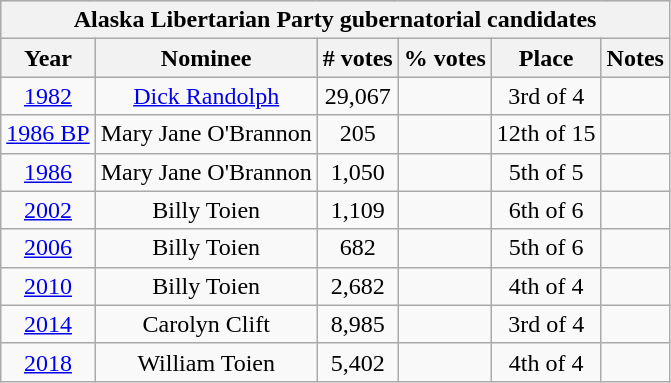<table class=wikitable style="text-align:center;">
<tr style="background:lightgrey;">
<th colspan="9">Alaska Libertarian Party gubernatorial candidates</th>
</tr>
<tr style="background:lightgrey;">
<th>Year</th>
<th>Nominee</th>
<th># votes</th>
<th>% votes</th>
<th>Place</th>
<th>Notes</th>
</tr>
<tr>
<td><a href='#'>1982</a></td>
<td><a href='#'>Dick Randolph</a></td>
<td>29,067</td>
<td></td>
<td>3rd of 4</td>
<td></td>
</tr>
<tr>
<td><a href='#'>1986 BP</a></td>
<td>Mary Jane O'Brannon</td>
<td>205</td>
<td></td>
<td>12th of 15</td>
<td></td>
</tr>
<tr>
<td><a href='#'>1986</a></td>
<td>Mary Jane O'Brannon</td>
<td>1,050</td>
<td></td>
<td>5th of 5</td>
<td></td>
</tr>
<tr>
<td><a href='#'>2002</a></td>
<td>Billy Toien</td>
<td>1,109</td>
<td></td>
<td>6th of 6</td>
<td></td>
</tr>
<tr>
<td><a href='#'>2006</a></td>
<td>Billy Toien</td>
<td>682</td>
<td></td>
<td>5th of 6</td>
<td></td>
</tr>
<tr>
<td><a href='#'>2010</a></td>
<td>Billy Toien</td>
<td>2,682</td>
<td></td>
<td>4th of 4</td>
<td></td>
</tr>
<tr>
<td><a href='#'>2014</a></td>
<td>Carolyn Clift</td>
<td>8,985</td>
<td></td>
<td>3rd of 4</td>
<td></td>
</tr>
<tr>
<td><a href='#'>2018</a></td>
<td>William Toien</td>
<td>5,402</td>
<td></td>
<td>4th of 4</td>
<td></td>
</tr>
</table>
